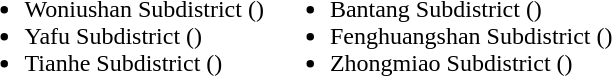<table>
<tr>
<td valign="top"><br><ul><li>Woniushan Subdistrict ()</li><li>Yafu Subdistrict ()</li><li>Tianhe Subdistrict ()</li></ul></td>
<td valign="top"><br><ul><li>Bantang Subdistrict ()</li><li>Fenghuangshan Subdistrict ()</li><li>Zhongmiao Subdistrict ()</li></ul></td>
</tr>
</table>
